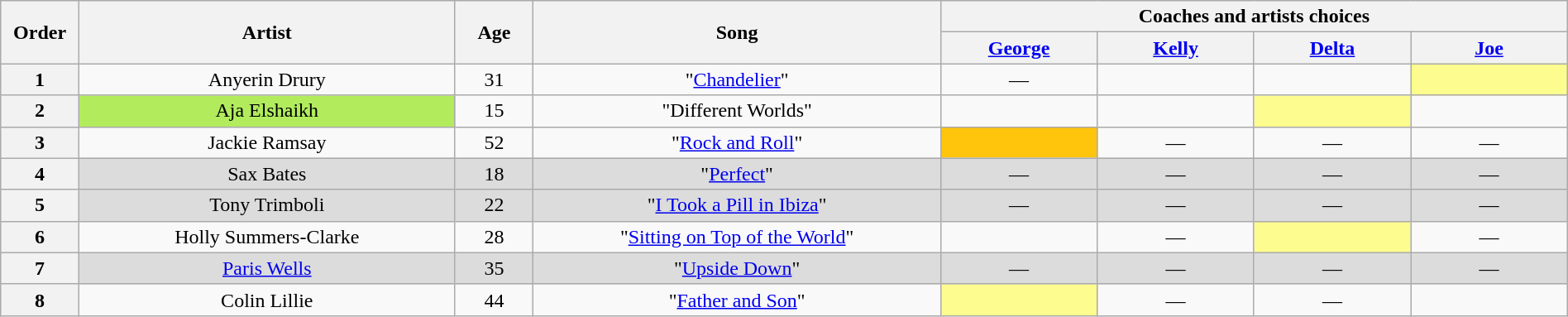<table class="wikitable" style="text-align:center; width:100%;">
<tr>
<th scope="col" rowspan="2" style="width:05%;">Order</th>
<th scope="col" rowspan="2" style="width:24%;">Artist</th>
<th scope="col" rowspan="2" style="width:05%;">Age</th>
<th scope="col" rowspan="2" style="width:26%;">Song</th>
<th colspan="4" style="width:40%;">Coaches and artists choices</th>
</tr>
<tr>
<th style="width:10%;"><a href='#'>George</a></th>
<th style="width:10%;"><a href='#'>Kelly</a></th>
<th style="width:10%;"><a href='#'>Delta</a></th>
<th style="width:10%;"><a href='#'>Joe</a></th>
</tr>
<tr>
<th>1</th>
<td>Anyerin Drury</td>
<td>31</td>
<td>"<a href='#'>Chandelier</a>"</td>
<td>—</td>
<td> <strong></strong> </td>
<td> <strong></strong> </td>
<td style="background-color:#FDFC8F;"> <strong></strong> </td>
</tr>
<tr>
<th>2</th>
<td style="background-color:#B2EC5D;">Aja Elshaikh</td>
<td>15</td>
<td>"Different Worlds"</td>
<td> <strong></strong> </td>
<td> <strong></strong> </td>
<td style="background-color:#FDFC8F;"> <strong></strong> </td>
<td> <strong></strong> </td>
</tr>
<tr>
<th>3</th>
<td>Jackie Ramsay</td>
<td>52</td>
<td>"<a href='#'>Rock and Roll</a>"</td>
<td style="background-color:#FFC40C;"> <strong></strong> </td>
<td>—</td>
<td>—</td>
<td>—</td>
</tr>
<tr>
<th>4</th>
<td style="background-color:#DCDCDC;">Sax Bates</td>
<td style="background-color:#DCDCDC;">18</td>
<td style="background-color:#DCDCDC;">"<a href='#'>Perfect</a>"</td>
<td style="background-color:#DCDCDC;">—</td>
<td style="background-color:#DCDCDC;">—</td>
<td style="background-color:#DCDCDC;">—</td>
<td style="background-color:#DCDCDC;">—</td>
</tr>
<tr>
<th>5</th>
<td style="background-color:#DCDCDC;">Tony Trimboli</td>
<td style="background-color:#DCDCDC;">22</td>
<td style="background-color:#DCDCDC;">"<a href='#'>I Took a Pill in Ibiza</a>"</td>
<td style="background-color:#DCDCDC;">—</td>
<td style="background-color:#DCDCDC;">—</td>
<td style="background-color:#DCDCDC;">—</td>
<td style="background-color:#DCDCDC;">—</td>
</tr>
<tr>
<th>6</th>
<td>Holly Summers-Clarke</td>
<td>28</td>
<td>"<a href='#'>Sitting on Top of the World</a>"</td>
<td> <strong></strong> </td>
<td>—</td>
<td style="background-color:#FDFC8F;"> <strong></strong> </td>
<td>—</td>
</tr>
<tr>
<th>7</th>
<td style="background-color:#DCDCDC;"><a href='#'>Paris Wells</a></td>
<td style="background-color:#DCDCDC;">35</td>
<td style="background-color:#DCDCDC;">"<a href='#'>Upside Down</a>"</td>
<td style="background-color:#DCDCDC;">—</td>
<td style="background-color:#DCDCDC;">—</td>
<td style="background-color:#DCDCDC;">—</td>
<td style="background-color:#DCDCDC;">—</td>
</tr>
<tr>
<th>8</th>
<td>Colin Lillie</td>
<td>44</td>
<td>"<a href='#'>Father and Son</a>"</td>
<td style="background-color:#FDFC8F;"> <strong></strong> </td>
<td>—</td>
<td>—</td>
<td> <strong></strong> </td>
</tr>
</table>
